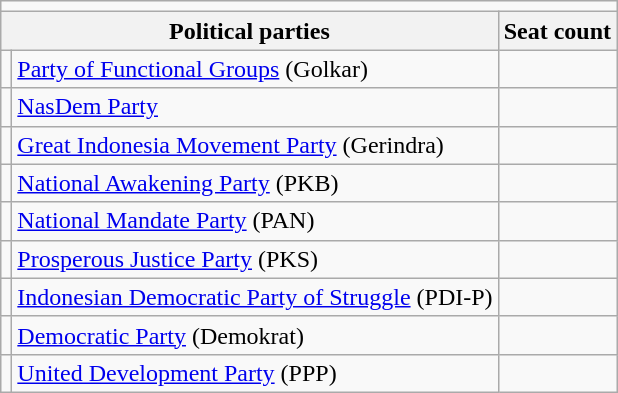<table class="wikitable">
<tr>
<td colspan="4"></td>
</tr>
<tr>
<th colspan="2">Political parties</th>
<th>Seat count</th>
</tr>
<tr>
<td bgcolor=></td>
<td><a href='#'>Party of Functional Groups</a> (Golkar)</td>
<td></td>
</tr>
<tr>
<td bgcolor=></td>
<td><a href='#'>NasDem Party</a></td>
<td></td>
</tr>
<tr>
<td bgcolor=></td>
<td><a href='#'>Great Indonesia Movement Party</a> (Gerindra)</td>
<td></td>
</tr>
<tr>
<td bgcolor=></td>
<td><a href='#'>National Awakening Party</a> (PKB)</td>
<td></td>
</tr>
<tr>
<td bgcolor=></td>
<td><a href='#'>National Mandate Party</a> (PAN)</td>
<td></td>
</tr>
<tr>
<td bgcolor=></td>
<td><a href='#'>Prosperous Justice Party</a> (PKS)</td>
<td></td>
</tr>
<tr>
<td bgcolor=></td>
<td><a href='#'>Indonesian Democratic Party of Struggle</a> (PDI-P)</td>
<td></td>
</tr>
<tr>
<td bgcolor=></td>
<td><a href='#'>Democratic Party</a> (Demokrat)</td>
<td></td>
</tr>
<tr>
<td bgcolor=></td>
<td><a href='#'>United Development Party</a> (PPP)</td>
<td></td>
</tr>
</table>
